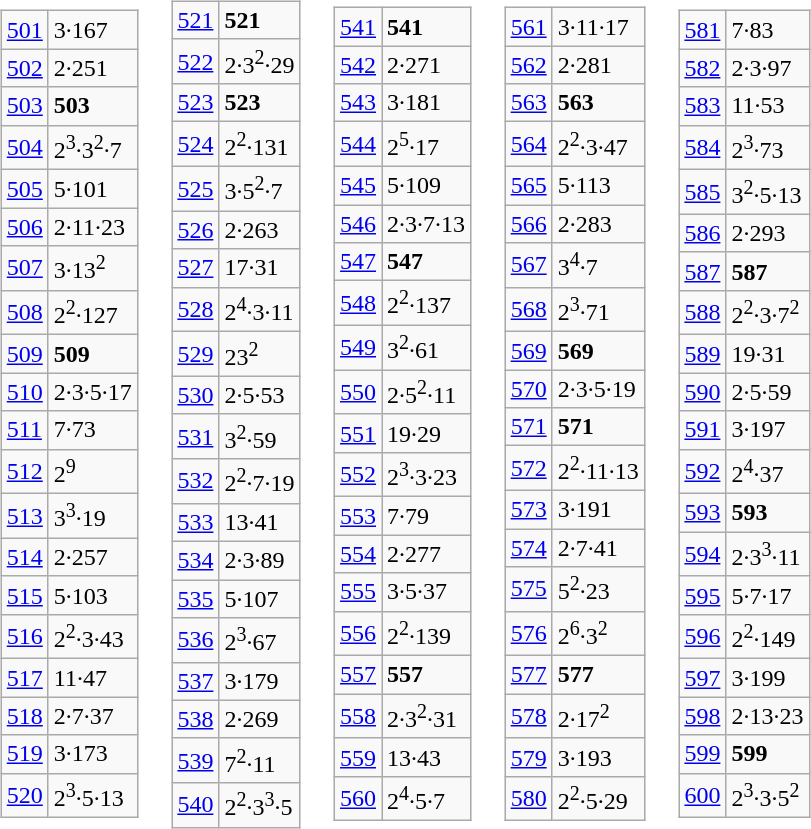<table border="0" cellpadding="3" cellspacing="0">
<tr>
<td><br><table class="wikitable">
<tr>
<td><a href='#'>501</a></td>
<td>3·167</td>
</tr>
<tr>
<td><a href='#'>502</a></td>
<td>2·251</td>
</tr>
<tr>
<td><a href='#'>503</a></td>
<td><strong>503</strong></td>
</tr>
<tr>
<td><a href='#'>504</a></td>
<td>2<sup>3</sup>·3<sup>2</sup>·7</td>
</tr>
<tr>
<td><a href='#'>505</a></td>
<td>5·101</td>
</tr>
<tr>
<td><a href='#'>506</a></td>
<td>2·11·23</td>
</tr>
<tr>
<td><a href='#'>507</a></td>
<td>3·13<sup>2</sup></td>
</tr>
<tr>
<td><a href='#'>508</a></td>
<td>2<sup>2</sup>·127</td>
</tr>
<tr>
<td><a href='#'>509</a></td>
<td><strong>509</strong></td>
</tr>
<tr>
<td><a href='#'>510</a></td>
<td>2·3·5·17</td>
</tr>
<tr>
<td><a href='#'>511</a></td>
<td>7·73</td>
</tr>
<tr>
<td><a href='#'>512</a></td>
<td>2<sup>9</sup></td>
</tr>
<tr>
<td><a href='#'>513</a></td>
<td>3<sup>3</sup>·19</td>
</tr>
<tr>
<td><a href='#'>514</a></td>
<td>2·257</td>
</tr>
<tr>
<td><a href='#'>515</a></td>
<td>5·103</td>
</tr>
<tr>
<td><a href='#'>516</a></td>
<td>2<sup>2</sup>·3·43</td>
</tr>
<tr>
<td><a href='#'>517</a></td>
<td>11·47</td>
</tr>
<tr>
<td><a href='#'>518</a></td>
<td>2·7·37</td>
</tr>
<tr>
<td><a href='#'>519</a></td>
<td>3·173</td>
</tr>
<tr>
<td><a href='#'>520</a></td>
<td>2<sup>3</sup>·5·13</td>
</tr>
</table>
</td>
<td><br><table class="wikitable">
<tr>
<td><a href='#'>521</a></td>
<td><strong>521</strong></td>
</tr>
<tr>
<td><a href='#'>522</a></td>
<td>2·3<sup>2</sup>·29</td>
</tr>
<tr>
<td><a href='#'>523</a></td>
<td><strong>523</strong></td>
</tr>
<tr>
<td><a href='#'>524</a></td>
<td>2<sup>2</sup>·131</td>
</tr>
<tr>
<td><a href='#'>525</a></td>
<td>3·5<sup>2</sup>·7</td>
</tr>
<tr>
<td><a href='#'>526</a></td>
<td>2·263</td>
</tr>
<tr>
<td><a href='#'>527</a></td>
<td>17·31</td>
</tr>
<tr>
<td><a href='#'>528</a></td>
<td>2<sup>4</sup>·3·11</td>
</tr>
<tr>
<td><a href='#'>529</a></td>
<td>23<sup>2</sup></td>
</tr>
<tr>
<td><a href='#'>530</a></td>
<td>2·5·53</td>
</tr>
<tr>
<td><a href='#'>531</a></td>
<td>3<sup>2</sup>·59</td>
</tr>
<tr>
<td><a href='#'>532</a></td>
<td>2<sup>2</sup>·7·19</td>
</tr>
<tr>
<td><a href='#'>533</a></td>
<td>13·41</td>
</tr>
<tr>
<td><a href='#'>534</a></td>
<td>2·3·89</td>
</tr>
<tr>
<td><a href='#'>535</a></td>
<td>5·107</td>
</tr>
<tr>
<td><a href='#'>536</a></td>
<td>2<sup>3</sup>·67</td>
</tr>
<tr>
<td><a href='#'>537</a></td>
<td>3·179</td>
</tr>
<tr>
<td><a href='#'>538</a></td>
<td>2·269</td>
</tr>
<tr>
<td><a href='#'>539</a></td>
<td>7<sup>2</sup>·11</td>
</tr>
<tr>
<td><a href='#'>540</a></td>
<td>2<sup>2</sup>·3<sup>3</sup>·5</td>
</tr>
</table>
</td>
<td><br><table class="wikitable">
<tr>
<td><a href='#'>541</a></td>
<td><strong>541</strong></td>
</tr>
<tr>
<td><a href='#'>542</a></td>
<td>2·271</td>
</tr>
<tr>
<td><a href='#'>543</a></td>
<td>3·181</td>
</tr>
<tr>
<td><a href='#'>544</a></td>
<td>2<sup>5</sup>·17</td>
</tr>
<tr>
<td><a href='#'>545</a></td>
<td>5·109</td>
</tr>
<tr>
<td><a href='#'>546</a></td>
<td>2·3·7·13</td>
</tr>
<tr>
<td><a href='#'>547</a></td>
<td><strong>547</strong></td>
</tr>
<tr>
<td><a href='#'>548</a></td>
<td>2<sup>2</sup>·137</td>
</tr>
<tr>
<td><a href='#'>549</a></td>
<td>3<sup>2</sup>·61</td>
</tr>
<tr>
<td><a href='#'>550</a></td>
<td>2·5<sup>2</sup>·11</td>
</tr>
<tr>
<td><a href='#'>551</a></td>
<td>19·29</td>
</tr>
<tr>
<td><a href='#'>552</a></td>
<td>2<sup>3</sup>·3·23</td>
</tr>
<tr>
<td><a href='#'>553</a></td>
<td>7·79</td>
</tr>
<tr>
<td><a href='#'>554</a></td>
<td>2·277</td>
</tr>
<tr>
<td><a href='#'>555</a></td>
<td>3·5·37</td>
</tr>
<tr>
<td><a href='#'>556</a></td>
<td>2<sup>2</sup>·139</td>
</tr>
<tr>
<td><a href='#'>557</a></td>
<td><strong>557</strong></td>
</tr>
<tr>
<td><a href='#'>558</a></td>
<td>2·3<sup>2</sup>·31</td>
</tr>
<tr>
<td><a href='#'>559</a></td>
<td>13·43</td>
</tr>
<tr>
<td><a href='#'>560</a></td>
<td>2<sup>4</sup>·5·7</td>
</tr>
</table>
</td>
<td><br><table class="wikitable">
<tr>
<td><a href='#'>561</a></td>
<td>3·11·17</td>
</tr>
<tr>
<td><a href='#'>562</a></td>
<td>2·281</td>
</tr>
<tr>
<td><a href='#'>563</a></td>
<td><strong>563</strong></td>
</tr>
<tr>
<td><a href='#'>564</a></td>
<td>2<sup>2</sup>·3·47</td>
</tr>
<tr>
<td><a href='#'>565</a></td>
<td>5·113</td>
</tr>
<tr>
<td><a href='#'>566</a></td>
<td>2·283</td>
</tr>
<tr>
<td><a href='#'>567</a></td>
<td>3<sup>4</sup>·7</td>
</tr>
<tr>
<td><a href='#'>568</a></td>
<td>2<sup>3</sup>·71</td>
</tr>
<tr>
<td><a href='#'>569</a></td>
<td><strong>569</strong></td>
</tr>
<tr>
<td><a href='#'>570</a></td>
<td>2·3·5·19</td>
</tr>
<tr>
<td><a href='#'>571</a></td>
<td><strong>571</strong></td>
</tr>
<tr>
<td><a href='#'>572</a></td>
<td>2<sup>2</sup>·11·13</td>
</tr>
<tr>
<td><a href='#'>573</a></td>
<td>3·191</td>
</tr>
<tr>
<td><a href='#'>574</a></td>
<td>2·7·41</td>
</tr>
<tr>
<td><a href='#'>575</a></td>
<td>5<sup>2</sup>·23</td>
</tr>
<tr>
<td><a href='#'>576</a></td>
<td>2<sup>6</sup>·3<sup>2</sup></td>
</tr>
<tr>
<td><a href='#'>577</a></td>
<td><strong>577</strong></td>
</tr>
<tr>
<td><a href='#'>578</a></td>
<td>2·17<sup>2</sup></td>
</tr>
<tr>
<td><a href='#'>579</a></td>
<td>3·193</td>
</tr>
<tr>
<td><a href='#'>580</a></td>
<td>2<sup>2</sup>·5·29</td>
</tr>
</table>
</td>
<td><br><table class="wikitable">
<tr>
<td><a href='#'>581</a></td>
<td>7·83</td>
</tr>
<tr>
<td><a href='#'>582</a></td>
<td>2·3·97</td>
</tr>
<tr>
<td><a href='#'>583</a></td>
<td>11·53</td>
</tr>
<tr>
<td><a href='#'>584</a></td>
<td>2<sup>3</sup>·73</td>
</tr>
<tr>
<td><a href='#'>585</a></td>
<td>3<sup>2</sup>·5·13</td>
</tr>
<tr>
<td><a href='#'>586</a></td>
<td>2·293</td>
</tr>
<tr>
<td><a href='#'>587</a></td>
<td><strong>587</strong></td>
</tr>
<tr>
<td><a href='#'>588</a></td>
<td>2<sup>2</sup>·3·7<sup>2</sup></td>
</tr>
<tr>
<td><a href='#'>589</a></td>
<td>19·31</td>
</tr>
<tr>
<td><a href='#'>590</a></td>
<td>2·5·59</td>
</tr>
<tr>
<td><a href='#'>591</a></td>
<td>3·197</td>
</tr>
<tr>
<td><a href='#'>592</a></td>
<td>2<sup>4</sup>·37</td>
</tr>
<tr>
<td><a href='#'>593</a></td>
<td><strong>593</strong></td>
</tr>
<tr>
<td><a href='#'>594</a></td>
<td>2·3<sup>3</sup>·11</td>
</tr>
<tr>
<td><a href='#'>595</a></td>
<td>5·7·17</td>
</tr>
<tr>
<td><a href='#'>596</a></td>
<td>2<sup>2</sup>·149</td>
</tr>
<tr>
<td><a href='#'>597</a></td>
<td>3·199</td>
</tr>
<tr>
<td><a href='#'>598</a></td>
<td>2·13·23</td>
</tr>
<tr>
<td><a href='#'>599</a></td>
<td><strong>599</strong></td>
</tr>
<tr>
<td><a href='#'>600</a></td>
<td>2<sup>3</sup>·3·5<sup>2</sup></td>
</tr>
</table>
</td>
</tr>
</table>
